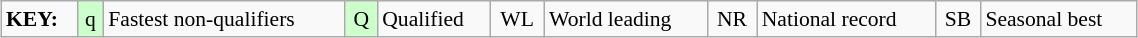<table class="wikitable" style="margin:0.5em auto; font-size:90%;position:relative;" width=60%>
<tr>
<td><strong>KEY:</strong></td>
<td bgcolor=ccffcc align=center>q</td>
<td>Fastest non-qualifiers</td>
<td bgcolor=ccffcc align=center>Q</td>
<td>Qualified</td>
<td align=center>WL</td>
<td>World leading</td>
<td align=center>NR</td>
<td>National record</td>
<td align=center>SB</td>
<td>Seasonal best</td>
</tr>
</table>
